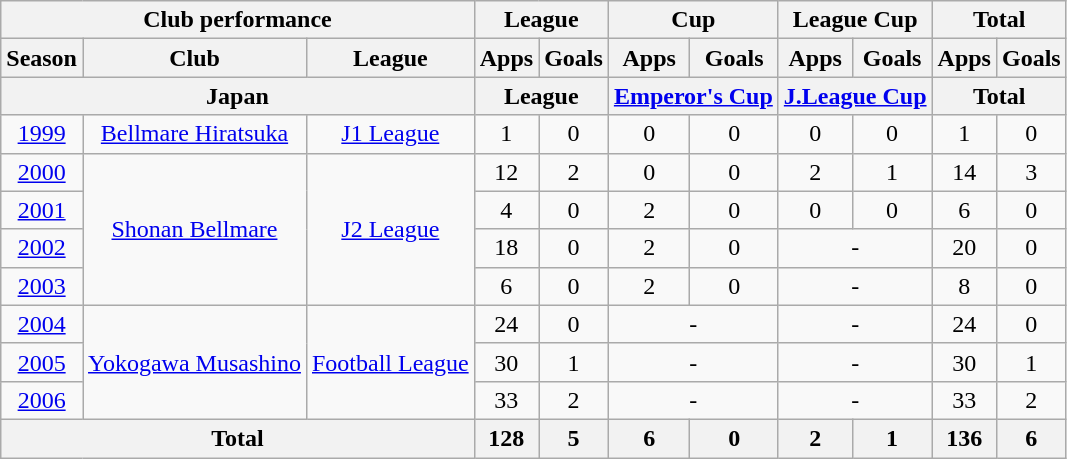<table class="wikitable" style="text-align:center;">
<tr>
<th colspan=3>Club performance</th>
<th colspan=2>League</th>
<th colspan=2>Cup</th>
<th colspan=2>League Cup</th>
<th colspan=2>Total</th>
</tr>
<tr>
<th>Season</th>
<th>Club</th>
<th>League</th>
<th>Apps</th>
<th>Goals</th>
<th>Apps</th>
<th>Goals</th>
<th>Apps</th>
<th>Goals</th>
<th>Apps</th>
<th>Goals</th>
</tr>
<tr>
<th colspan=3>Japan</th>
<th colspan=2>League</th>
<th colspan=2><a href='#'>Emperor's Cup</a></th>
<th colspan=2><a href='#'>J.League Cup</a></th>
<th colspan=2>Total</th>
</tr>
<tr>
<td><a href='#'>1999</a></td>
<td><a href='#'>Bellmare Hiratsuka</a></td>
<td><a href='#'>J1 League</a></td>
<td>1</td>
<td>0</td>
<td>0</td>
<td>0</td>
<td>0</td>
<td>0</td>
<td>1</td>
<td>0</td>
</tr>
<tr>
<td><a href='#'>2000</a></td>
<td rowspan="4"><a href='#'>Shonan Bellmare</a></td>
<td rowspan="4"><a href='#'>J2 League</a></td>
<td>12</td>
<td>2</td>
<td>0</td>
<td>0</td>
<td>2</td>
<td>1</td>
<td>14</td>
<td>3</td>
</tr>
<tr>
<td><a href='#'>2001</a></td>
<td>4</td>
<td>0</td>
<td>2</td>
<td>0</td>
<td>0</td>
<td>0</td>
<td>6</td>
<td>0</td>
</tr>
<tr>
<td><a href='#'>2002</a></td>
<td>18</td>
<td>0</td>
<td>2</td>
<td>0</td>
<td colspan="2">-</td>
<td>20</td>
<td>0</td>
</tr>
<tr>
<td><a href='#'>2003</a></td>
<td>6</td>
<td>0</td>
<td>2</td>
<td>0</td>
<td colspan="2">-</td>
<td>8</td>
<td>0</td>
</tr>
<tr>
<td><a href='#'>2004</a></td>
<td rowspan="3"><a href='#'>Yokogawa Musashino</a></td>
<td rowspan="3"><a href='#'>Football League</a></td>
<td>24</td>
<td>0</td>
<td colspan="2">-</td>
<td colspan="2">-</td>
<td>24</td>
<td>0</td>
</tr>
<tr>
<td><a href='#'>2005</a></td>
<td>30</td>
<td>1</td>
<td colspan="2">-</td>
<td colspan="2">-</td>
<td>30</td>
<td>1</td>
</tr>
<tr>
<td><a href='#'>2006</a></td>
<td>33</td>
<td>2</td>
<td colspan="2">-</td>
<td colspan="2">-</td>
<td>33</td>
<td>2</td>
</tr>
<tr>
<th colspan=3>Total</th>
<th>128</th>
<th>5</th>
<th>6</th>
<th>0</th>
<th>2</th>
<th>1</th>
<th>136</th>
<th>6</th>
</tr>
</table>
